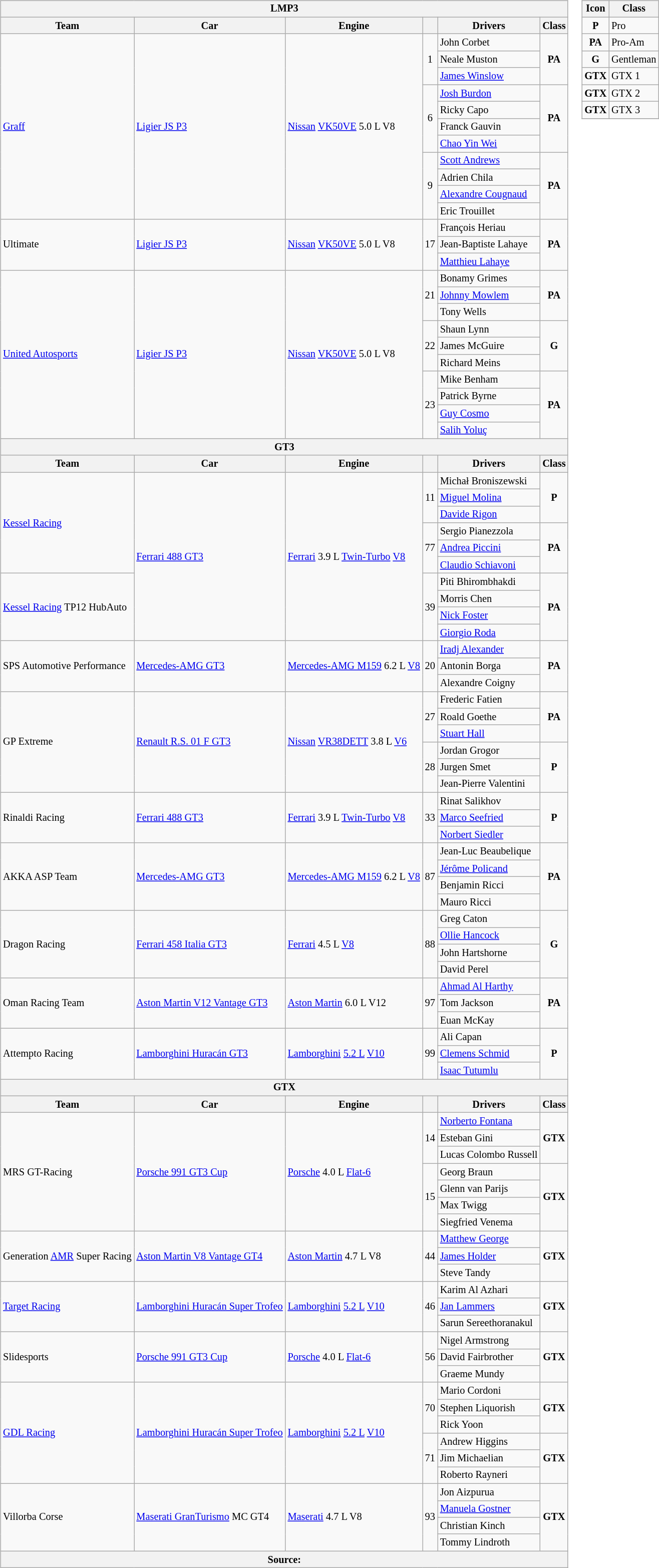<table>
<tr>
<td><br><table class="wikitable" style="font-size: 85%;">
<tr>
<th colspan=6>LMP3</th>
</tr>
<tr>
<th>Team</th>
<th>Car</th>
<th>Engine</th>
<th></th>
<th>Drivers</th>
<th>Class</th>
</tr>
<tr>
<td rowspan=11> <a href='#'>Graff</a></td>
<td rowspan=11><a href='#'>Ligier JS P3</a></td>
<td rowspan=11><a href='#'>Nissan</a> <a href='#'>VK50VE</a> 5.0 L V8</td>
<td rowspan=3 align="center">1</td>
<td> John Corbet</td>
<td rowspan=3 align="center"><strong><span>PA</span></strong></td>
</tr>
<tr>
<td> Neale Muston</td>
</tr>
<tr>
<td> <a href='#'>James Winslow</a></td>
</tr>
<tr>
<td rowspan=4 align="center">6</td>
<td> <a href='#'>Josh Burdon</a></td>
<td rowspan=4 align="center"><strong><span>PA</span></strong></td>
</tr>
<tr>
<td> Ricky Capo</td>
</tr>
<tr>
<td> Franck Gauvin</td>
</tr>
<tr>
<td> <a href='#'>Chao Yin Wei</a></td>
</tr>
<tr>
<td rowspan=4 align="center">9</td>
<td> <a href='#'>Scott Andrews</a></td>
<td rowspan=4 align="center"><strong><span>PA</span></strong></td>
</tr>
<tr>
<td> Adrien Chila</td>
</tr>
<tr>
<td> <a href='#'>Alexandre Cougnaud</a></td>
</tr>
<tr>
<td> Eric Trouillet</td>
</tr>
<tr>
<td rowspan=3> Ultimate</td>
<td rowspan=3><a href='#'>Ligier JS P3</a></td>
<td rowspan=3><a href='#'>Nissan</a> <a href='#'>VK50VE</a> 5.0 L V8</td>
<td rowspan=3 align="center">17</td>
<td> François Heriau</td>
<td rowspan=3 align="center"><strong><span>PA</span></strong></td>
</tr>
<tr>
<td> Jean-Baptiste Lahaye</td>
</tr>
<tr>
<td> <a href='#'>Matthieu Lahaye</a></td>
</tr>
<tr>
<td rowspan=10> <a href='#'>United Autosports</a></td>
<td rowspan=10><a href='#'>Ligier JS P3</a></td>
<td rowspan=10><a href='#'>Nissan</a> <a href='#'>VK50VE</a> 5.0 L V8</td>
<td rowspan=3 align="center">21</td>
<td> Bonamy Grimes</td>
<td rowspan=3 align="center"><strong><span>PA</span></strong></td>
</tr>
<tr>
<td> <a href='#'>Johnny Mowlem</a></td>
</tr>
<tr>
<td> Tony Wells</td>
</tr>
<tr>
<td rowspan=3 align="center">22</td>
<td> Shaun Lynn</td>
<td rowspan=3 align="center"><strong><span>G</span></strong></td>
</tr>
<tr>
<td> James McGuire</td>
</tr>
<tr>
<td> Richard Meins</td>
</tr>
<tr>
<td rowspan=4 align="center">23</td>
<td> Mike Benham</td>
<td rowspan=4 align="center"><strong><span>PA</span></strong></td>
</tr>
<tr>
<td> Patrick Byrne</td>
</tr>
<tr>
<td> <a href='#'>Guy Cosmo</a></td>
</tr>
<tr>
<td> <a href='#'>Salih Yoluç</a></td>
</tr>
<tr>
<th colspan=6>GT3</th>
</tr>
<tr>
<th>Team</th>
<th>Car</th>
<th>Engine</th>
<th></th>
<th>Drivers</th>
<th>Class</th>
</tr>
<tr>
<td rowspan=6> <a href='#'>Kessel Racing</a></td>
<td rowspan=10><a href='#'>Ferrari 488 GT3</a></td>
<td rowspan=10><a href='#'>Ferrari</a> 3.9 L <a href='#'>Twin-Turbo</a> <a href='#'>V8</a></td>
<td rowspan=3 align="center">11</td>
<td> Michał Broniszewski</td>
<td rowspan=3 align="center"><strong><span>P</span></strong></td>
</tr>
<tr>
<td> <a href='#'>Miguel Molina</a></td>
</tr>
<tr>
<td> <a href='#'>Davide Rigon</a></td>
</tr>
<tr>
<td rowspan=3 align="center">77</td>
<td> Sergio Pianezzola</td>
<td rowspan=3 align="center"><strong><span>PA</span></strong></td>
</tr>
<tr>
<td> <a href='#'>Andrea Piccini</a></td>
</tr>
<tr>
<td> <a href='#'>Claudio Schiavoni</a></td>
</tr>
<tr>
<td rowspan=4> <a href='#'>Kessel Racing</a> TP12 HubAuto</td>
<td rowspan=4 align="center">39</td>
<td> Piti Bhirombhakdi</td>
<td rowspan=4 align="center"><strong><span>PA</span></strong></td>
</tr>
<tr>
<td> Morris Chen</td>
</tr>
<tr>
<td> <a href='#'>Nick Foster</a></td>
</tr>
<tr>
<td> <a href='#'>Giorgio Roda</a></td>
</tr>
<tr>
<td rowspan=3> SPS Automotive Performance</td>
<td rowspan=3><a href='#'>Mercedes-AMG GT3</a></td>
<td rowspan=3><a href='#'>Mercedes-AMG M159</a> 6.2 L <a href='#'>V8</a></td>
<td rowspan=3 align="center">20</td>
<td> <a href='#'>Iradj Alexander</a></td>
<td rowspan=3 align="center"><strong><span>PA</span></strong></td>
</tr>
<tr>
<td> Antonin Borga</td>
</tr>
<tr>
<td> Alexandre Coigny</td>
</tr>
<tr>
<td rowspan=6> GP Extreme</td>
<td rowspan=6><a href='#'>Renault R.S. 01 F GT3</a></td>
<td rowspan=6><a href='#'>Nissan</a> <a href='#'>VR38DETT</a> 3.8 L <a href='#'>V6</a></td>
<td rowspan=3 align="center">27</td>
<td> Frederic Fatien</td>
<td rowspan=3 align="center"><strong><span>PA</span></strong></td>
</tr>
<tr>
<td> Roald Goethe</td>
</tr>
<tr>
<td> <a href='#'>Stuart Hall</a></td>
</tr>
<tr>
<td rowspan=3 align="center">28</td>
<td> Jordan Grogor</td>
<td rowspan=3 align="center"><strong><span>P</span></strong></td>
</tr>
<tr>
<td> Jurgen Smet</td>
</tr>
<tr>
<td> Jean-Pierre Valentini</td>
</tr>
<tr>
<td rowspan=3> Rinaldi Racing</td>
<td rowspan=3><a href='#'>Ferrari 488 GT3</a></td>
<td rowspan=3><a href='#'>Ferrari</a> 3.9 L <a href='#'>Twin-Turbo</a> <a href='#'>V8</a></td>
<td rowspan=3 align="center">33</td>
<td> Rinat Salikhov</td>
<td rowspan=3 align="center"><strong><span>P</span></strong></td>
</tr>
<tr>
<td> <a href='#'>Marco Seefried</a></td>
</tr>
<tr>
<td> <a href='#'>Norbert Siedler</a></td>
</tr>
<tr>
<td rowspan=4> AKKA ASP Team</td>
<td rowspan=4><a href='#'>Mercedes-AMG GT3</a></td>
<td rowspan=4><a href='#'>Mercedes-AMG M159</a> 6.2 L <a href='#'>V8</a></td>
<td rowspan=4 align="center">87</td>
<td> Jean-Luc Beaubelique</td>
<td rowspan=4 align="center"><strong><span>PA</span></strong></td>
</tr>
<tr>
<td> <a href='#'>Jérôme Policand</a></td>
</tr>
<tr>
<td> Benjamin Ricci</td>
</tr>
<tr>
<td> Mauro Ricci</td>
</tr>
<tr>
<td rowspan=4> Dragon Racing</td>
<td rowspan=4><a href='#'>Ferrari 458 Italia GT3</a></td>
<td rowspan=4><a href='#'>Ferrari</a> 4.5 L <a href='#'>V8</a></td>
<td rowspan=4 align="center">88</td>
<td> Greg Caton</td>
<td rowspan=4 align="center"><strong><span>G</span></strong></td>
</tr>
<tr>
<td> <a href='#'>Ollie Hancock</a></td>
</tr>
<tr>
<td> John Hartshorne</td>
</tr>
<tr>
<td> David Perel</td>
</tr>
<tr>
<td rowspan=3> Oman Racing Team</td>
<td rowspan=3><a href='#'>Aston Martin V12 Vantage GT3</a></td>
<td rowspan=3><a href='#'>Aston Martin</a> 6.0 L V12</td>
<td rowspan=3 align="center">97</td>
<td> <a href='#'>Ahmad Al Harthy</a></td>
<td rowspan=3 align="center"><strong><span>PA</span></strong></td>
</tr>
<tr>
<td> Tom Jackson</td>
</tr>
<tr>
<td> Euan McKay</td>
</tr>
<tr>
<td rowspan=3> Attempto Racing</td>
<td rowspan=3><a href='#'>Lamborghini Huracán GT3</a></td>
<td rowspan=3><a href='#'>Lamborghini</a> <a href='#'>5.2 L</a> <a href='#'>V10</a></td>
<td rowspan=3 align="center">99</td>
<td> Ali Capan</td>
<td rowspan=3 align="center"><strong><span>P</span></strong></td>
</tr>
<tr>
<td> <a href='#'>Clemens Schmid</a></td>
</tr>
<tr>
<td> <a href='#'>Isaac Tutumlu</a></td>
</tr>
<tr>
<th colspan=6>GTX</th>
</tr>
<tr>
<th>Team</th>
<th>Car</th>
<th>Engine</th>
<th></th>
<th>Drivers</th>
<th>Class</th>
</tr>
<tr>
<td rowspan=7> MRS GT-Racing</td>
<td rowspan=7><a href='#'>Porsche 991 GT3 Cup</a></td>
<td rowspan=7><a href='#'>Porsche</a> 4.0 L <a href='#'>Flat-6</a></td>
<td rowspan=3 align="center">14</td>
<td> <a href='#'>Norberto Fontana</a></td>
<td rowspan=3 align="center"><strong><span>GTX</span></strong></td>
</tr>
<tr>
<td> Esteban Gini</td>
</tr>
<tr>
<td> Lucas Colombo Russell</td>
</tr>
<tr>
<td rowspan=4 align="center">15</td>
<td> Georg Braun</td>
<td rowspan=4 align="center"><strong><span>GTX</span></strong></td>
</tr>
<tr>
<td> Glenn van Parijs</td>
</tr>
<tr>
<td> Max Twigg</td>
</tr>
<tr>
<td> Siegfried Venema</td>
</tr>
<tr>
<td rowspan=3> Generation <a href='#'>AMR</a> Super Racing</td>
<td rowspan=3><a href='#'>Aston Martin V8 Vantage GT4</a></td>
<td rowspan=3><a href='#'>Aston Martin</a> 4.7 L V8</td>
<td rowspan=3 align="center">44</td>
<td> <a href='#'>Matthew George</a></td>
<td rowspan=3 align="center"><strong><span>GTX</span></strong></td>
</tr>
<tr>
<td> <a href='#'>James Holder</a></td>
</tr>
<tr>
<td> Steve Tandy</td>
</tr>
<tr>
<td rowspan=3> <a href='#'>Target Racing</a></td>
<td rowspan=3><a href='#'>Lamborghini Huracán Super Trofeo</a></td>
<td rowspan=3><a href='#'>Lamborghini</a> <a href='#'>5.2 L</a> <a href='#'>V10</a></td>
<td rowspan=3 align="center">46</td>
<td> Karim Al Azhari</td>
<td rowspan=3 align="center"><strong><span>GTX</span></strong></td>
</tr>
<tr>
<td> <a href='#'>Jan Lammers</a></td>
</tr>
<tr>
<td> Sarun Sereethoranakul</td>
</tr>
<tr>
<td rowspan=3> Slidesports</td>
<td rowspan=3><a href='#'>Porsche 991 GT3 Cup</a></td>
<td rowspan=3><a href='#'>Porsche</a> 4.0 L <a href='#'>Flat-6</a></td>
<td rowspan=3 align="center">56</td>
<td> Nigel Armstrong</td>
<td rowspan=3 align="center"><strong><span>GTX</span></strong></td>
</tr>
<tr>
<td> David Fairbrother</td>
</tr>
<tr>
<td> Graeme Mundy</td>
</tr>
<tr>
<td rowspan=6> <a href='#'>GDL Racing</a></td>
<td rowspan=6><a href='#'>Lamborghini Huracán Super Trofeo</a></td>
<td rowspan=6><a href='#'>Lamborghini</a> <a href='#'>5.2 L</a> <a href='#'>V10</a></td>
<td rowspan=3 align="center">70</td>
<td> Mario Cordoni</td>
<td rowspan=3 align="center"><strong><span>GTX</span></strong></td>
</tr>
<tr>
<td> Stephen Liquorish</td>
</tr>
<tr>
<td> Rick Yoon</td>
</tr>
<tr>
<td rowspan=3 align="center">71</td>
<td> Andrew Higgins</td>
<td rowspan=3 align="center"><strong><span>GTX</span></strong></td>
</tr>
<tr>
<td> Jim Michaelian</td>
</tr>
<tr>
<td> Roberto Rayneri</td>
</tr>
<tr>
<td rowspan=4> Villorba Corse</td>
<td rowspan=4><a href='#'>Maserati GranTurismo</a> MC GT4</td>
<td rowspan=4><a href='#'>Maserati</a> 4.7 L V8</td>
<td rowspan=4 align="center">93</td>
<td> Jon Aizpurua</td>
<td rowspan=4 align="center"><strong><span>GTX</span></strong></td>
</tr>
<tr>
<td> <a href='#'>Manuela Gostner</a></td>
</tr>
<tr>
<td> Christian Kinch</td>
</tr>
<tr>
<td> Tommy Lindroth</td>
</tr>
<tr>
<th colspan=7>Source:</th>
</tr>
</table>
</td>
<td valign="top"><br><table class="wikitable" style="font-size: 85%;">
<tr>
<th>Icon</th>
<th>Class</th>
</tr>
<tr>
<td align=center><strong><span>P</span></strong></td>
<td>Pro</td>
</tr>
<tr>
<td align=center><strong><span>PA</span></strong></td>
<td>Pro-Am</td>
</tr>
<tr>
<td align=center><strong><span>G</span></strong></td>
<td>Gentleman</td>
</tr>
<tr>
<td align=center><strong><span>GTX</span></strong></td>
<td>GTX 1</td>
</tr>
<tr>
<td align=center><strong><span>GTX</span></strong></td>
<td>GTX 2</td>
</tr>
<tr>
<td align=center><strong><span>GTX</span></strong></td>
<td>GTX 3</td>
</tr>
<tr>
</tr>
</table>
</td>
</tr>
</table>
